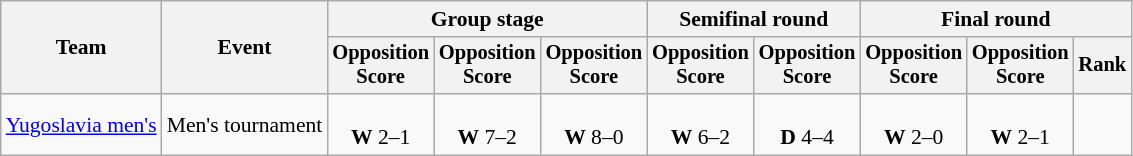<table class=wikitable style=font-size:90%;text-align:center>
<tr>
<th rowspan=2>Team</th>
<th rowspan=2>Event</th>
<th colspan=3>Group stage</th>
<th colspan=2>Semifinal round</th>
<th colspan=3>Final round</th>
</tr>
<tr style=font-size:95%>
<th>Opposition<br>Score</th>
<th>Opposition<br>Score</th>
<th>Opposition<br>Score</th>
<th>Opposition<br>Score</th>
<th>Opposition<br>Score</th>
<th>Opposition<br>Score</th>
<th>Opposition<br>Score</th>
<th>Rank</th>
</tr>
<tr>
<td align=left><a href='#'>Yugoslavia men's</a></td>
<td align=left>Men's tournament</td>
<td><br><strong>W</strong> 2–1</td>
<td><br><strong>W</strong> 7–2</td>
<td><br><strong>W</strong> 8–0</td>
<td><br><strong>W</strong> 6–2</td>
<td><br><strong>D</strong> 4–4</td>
<td><br><strong>W</strong> 2–0</td>
<td><br><strong>W</strong> 2–1</td>
<td></td>
</tr>
</table>
